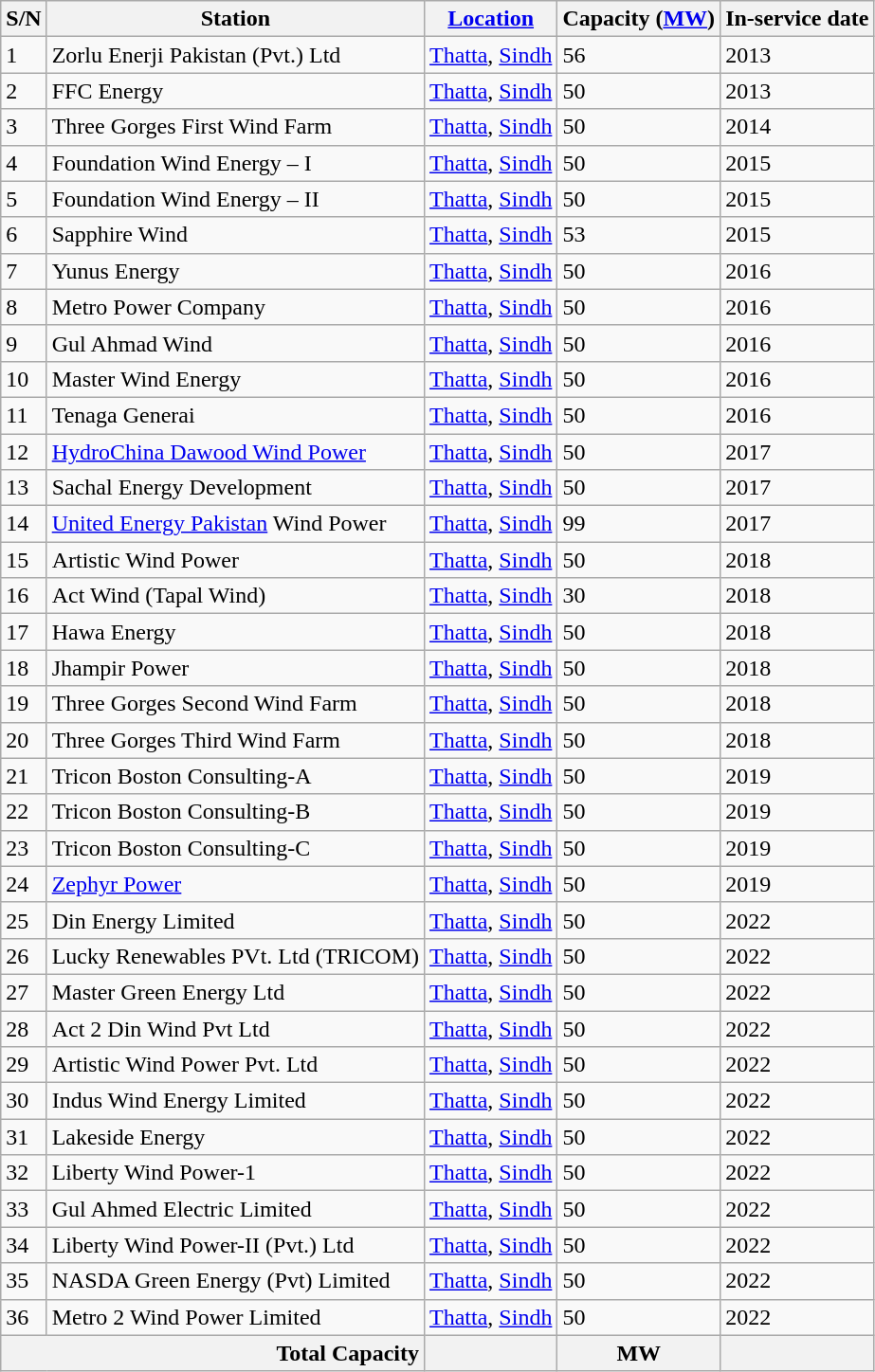<table class="wikitable sortable">
<tr>
<th>S/N</th>
<th>Station</th>
<th><a href='#'>Location</a></th>
<th>Capacity (<a href='#'>MW</a>)</th>
<th>In-service date</th>
</tr>
<tr>
<td>1</td>
<td>Zorlu Enerji Pakistan (Pvt.) Ltd</td>
<td><a href='#'>Thatta</a>, <a href='#'>Sindh</a></td>
<td>56</td>
<td>2013</td>
</tr>
<tr>
<td>2</td>
<td>FFC Energy</td>
<td><a href='#'>Thatta</a>, <a href='#'>Sindh</a></td>
<td>50</td>
<td>2013</td>
</tr>
<tr>
<td>3</td>
<td>Three Gorges First Wind Farm</td>
<td><a href='#'>Thatta</a>, <a href='#'>Sindh</a></td>
<td>50</td>
<td>2014</td>
</tr>
<tr>
<td>4</td>
<td>Foundation Wind Energy – I</td>
<td><a href='#'>Thatta</a>, <a href='#'>Sindh</a></td>
<td>50</td>
<td>2015</td>
</tr>
<tr>
<td>5</td>
<td>Foundation Wind Energy – II</td>
<td><a href='#'>Thatta</a>, <a href='#'>Sindh</a></td>
<td>50</td>
<td>2015</td>
</tr>
<tr>
<td>6</td>
<td>Sapphire Wind</td>
<td><a href='#'>Thatta</a>, <a href='#'>Sindh</a></td>
<td>53</td>
<td>2015</td>
</tr>
<tr>
<td>7</td>
<td>Yunus Energy</td>
<td><a href='#'>Thatta</a>, <a href='#'>Sindh</a></td>
<td>50</td>
<td>2016</td>
</tr>
<tr>
<td>8</td>
<td>Metro Power Company</td>
<td><a href='#'>Thatta</a>, <a href='#'>Sindh</a></td>
<td>50</td>
<td>2016</td>
</tr>
<tr>
<td>9</td>
<td>Gul Ahmad Wind</td>
<td><a href='#'>Thatta</a>, <a href='#'>Sindh</a></td>
<td>50</td>
<td>2016</td>
</tr>
<tr>
<td>10</td>
<td>Master Wind Energy</td>
<td><a href='#'>Thatta</a>, <a href='#'>Sindh</a></td>
<td>50</td>
<td>2016</td>
</tr>
<tr>
<td>11</td>
<td>Tenaga Generai</td>
<td><a href='#'>Thatta</a>, <a href='#'>Sindh</a></td>
<td>50</td>
<td>2016</td>
</tr>
<tr>
<td>12</td>
<td><a href='#'>HydroChina Dawood Wind Power</a></td>
<td><a href='#'>Thatta</a>, <a href='#'>Sindh</a></td>
<td>50</td>
<td>2017</td>
</tr>
<tr>
<td>13</td>
<td>Sachal Energy Development</td>
<td><a href='#'>Thatta</a>, <a href='#'>Sindh</a></td>
<td>50</td>
<td>2017</td>
</tr>
<tr>
<td>14</td>
<td><a href='#'>United Energy Pakistan</a> Wind Power</td>
<td><a href='#'>Thatta</a>, <a href='#'>Sindh</a></td>
<td>99</td>
<td>2017</td>
</tr>
<tr>
<td>15</td>
<td>Artistic Wind Power</td>
<td><a href='#'>Thatta</a>, <a href='#'>Sindh</a></td>
<td>50</td>
<td>2018</td>
</tr>
<tr>
<td>16</td>
<td>Act Wind (Tapal Wind)</td>
<td><a href='#'>Thatta</a>, <a href='#'>Sindh</a></td>
<td>30</td>
<td>2018</td>
</tr>
<tr>
<td>17</td>
<td>Hawa Energy</td>
<td><a href='#'>Thatta</a>, <a href='#'>Sindh</a></td>
<td>50</td>
<td>2018</td>
</tr>
<tr>
<td>18</td>
<td>Jhampir Power</td>
<td><a href='#'>Thatta</a>, <a href='#'>Sindh</a></td>
<td>50</td>
<td>2018</td>
</tr>
<tr>
<td>19</td>
<td>Three Gorges Second Wind Farm</td>
<td><a href='#'>Thatta</a>, <a href='#'>Sindh</a></td>
<td>50</td>
<td>2018</td>
</tr>
<tr>
<td>20</td>
<td>Three Gorges Third Wind Farm</td>
<td><a href='#'>Thatta</a>, <a href='#'>Sindh</a></td>
<td>50</td>
<td>2018</td>
</tr>
<tr>
<td>21</td>
<td>Tricon Boston Consulting-A</td>
<td><a href='#'>Thatta</a>, <a href='#'>Sindh</a></td>
<td>50</td>
<td>2019</td>
</tr>
<tr>
<td>22</td>
<td>Tricon Boston Consulting-B</td>
<td><a href='#'>Thatta</a>, <a href='#'>Sindh</a></td>
<td>50</td>
<td>2019</td>
</tr>
<tr>
<td>23</td>
<td>Tricon Boston Consulting-C</td>
<td><a href='#'>Thatta</a>, <a href='#'>Sindh</a></td>
<td>50</td>
<td>2019</td>
</tr>
<tr>
<td>24</td>
<td><a href='#'>Zephyr Power</a></td>
<td><a href='#'>Thatta</a>, <a href='#'>Sindh</a></td>
<td>50</td>
<td>2019</td>
</tr>
<tr>
<td>25</td>
<td>Din Energy Limited</td>
<td><a href='#'>Thatta</a>, <a href='#'>Sindh</a></td>
<td>50</td>
<td>2022</td>
</tr>
<tr>
<td>26</td>
<td>Lucky Renewables PVt. Ltd (TRICOM)</td>
<td><a href='#'>Thatta</a>, <a href='#'>Sindh</a></td>
<td>50</td>
<td>2022</td>
</tr>
<tr>
<td>27</td>
<td>Master Green Energy Ltd</td>
<td><a href='#'>Thatta</a>, <a href='#'>Sindh</a></td>
<td>50</td>
<td>2022</td>
</tr>
<tr>
<td>28</td>
<td>Act 2 Din Wind Pvt Ltd</td>
<td><a href='#'>Thatta</a>, <a href='#'>Sindh</a></td>
<td>50</td>
<td>2022</td>
</tr>
<tr>
<td>29</td>
<td>Artistic Wind Power Pvt. Ltd</td>
<td><a href='#'>Thatta</a>, <a href='#'>Sindh</a></td>
<td>50</td>
<td>2022</td>
</tr>
<tr>
<td>30</td>
<td>Indus Wind Energy Limited</td>
<td><a href='#'>Thatta</a>, <a href='#'>Sindh</a></td>
<td>50</td>
<td>2022</td>
</tr>
<tr>
<td>31</td>
<td>Lakeside Energy</td>
<td><a href='#'>Thatta</a>, <a href='#'>Sindh</a></td>
<td>50</td>
<td>2022</td>
</tr>
<tr>
<td>32</td>
<td>Liberty Wind Power-1</td>
<td><a href='#'>Thatta</a>, <a href='#'>Sindh</a></td>
<td>50</td>
<td>2022</td>
</tr>
<tr>
<td>33</td>
<td>Gul Ahmed Electric Limited</td>
<td><a href='#'>Thatta</a>, <a href='#'>Sindh</a></td>
<td>50</td>
<td>2022</td>
</tr>
<tr>
<td>34</td>
<td>Liberty Wind Power-II (Pvt.) Ltd</td>
<td><a href='#'>Thatta</a>, <a href='#'>Sindh</a></td>
<td>50</td>
<td>2022</td>
</tr>
<tr>
<td>35</td>
<td>NASDA Green Energy (Pvt) Limited</td>
<td><a href='#'>Thatta</a>, <a href='#'>Sindh</a></td>
<td>50</td>
<td>2022</td>
</tr>
<tr>
<td>36</td>
<td>Metro 2 Wind Power Limited</td>
<td><a href='#'>Thatta</a>, <a href='#'>Sindh</a></td>
<td>50</td>
<td>2022</td>
</tr>
<tr>
<th colspan="2" style="text-align:right;"><strong>Total Capacity</strong></th>
<th></th>
<th style="text-align:center;"><strong> MW</strong></th>
<th></th>
</tr>
</table>
